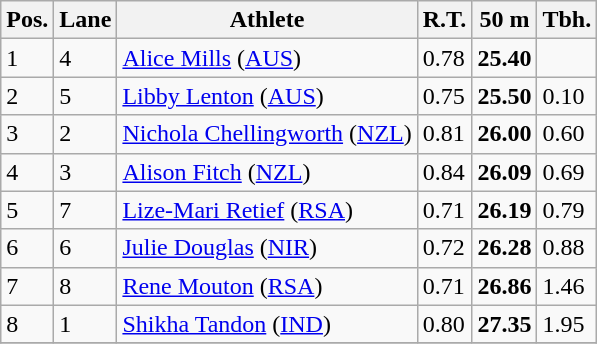<table class="wikitable">
<tr>
<th>Pos.</th>
<th>Lane</th>
<th>Athlete</th>
<th>R.T.</th>
<th>50 m</th>
<th>Tbh.</th>
</tr>
<tr>
<td>1</td>
<td>4</td>
<td> <a href='#'>Alice Mills</a> (<a href='#'>AUS</a>)</td>
<td>0.78</td>
<td><strong>25.40</strong></td>
<td> </td>
</tr>
<tr>
<td>2</td>
<td>5</td>
<td> <a href='#'>Libby Lenton</a> (<a href='#'>AUS</a>)</td>
<td>0.75</td>
<td><strong>25.50</strong></td>
<td>0.10</td>
</tr>
<tr>
<td>3</td>
<td>2</td>
<td> <a href='#'>Nichola Chellingworth</a> (<a href='#'>NZL</a>)</td>
<td>0.81</td>
<td><strong>26.00</strong></td>
<td>0.60</td>
</tr>
<tr>
<td>4</td>
<td>3</td>
<td> <a href='#'>Alison Fitch</a> (<a href='#'>NZL</a>)</td>
<td>0.84</td>
<td><strong>26.09</strong></td>
<td>0.69</td>
</tr>
<tr>
<td>5</td>
<td>7</td>
<td> <a href='#'>Lize-Mari Retief</a> (<a href='#'>RSA</a>)</td>
<td>0.71</td>
<td><strong>26.19</strong></td>
<td>0.79</td>
</tr>
<tr>
<td>6</td>
<td>6</td>
<td> <a href='#'>Julie Douglas</a> (<a href='#'>NIR</a>)</td>
<td>0.72</td>
<td><strong>26.28</strong></td>
<td>0.88</td>
</tr>
<tr>
<td>7</td>
<td>8</td>
<td> <a href='#'>Rene Mouton</a> (<a href='#'>RSA</a>)</td>
<td>0.71</td>
<td><strong>26.86</strong></td>
<td>1.46</td>
</tr>
<tr>
<td>8</td>
<td>1</td>
<td> <a href='#'>Shikha Tandon</a> (<a href='#'>IND</a>)</td>
<td>0.80</td>
<td><strong>27.35</strong></td>
<td>1.95</td>
</tr>
<tr>
</tr>
</table>
